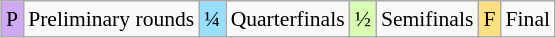<table class="wikitable" style="margin:0.5em auto; font-size:90%;">
<tr>
<td style="background-color:#D0A9F5;text-align:center;">P</td>
<td>Preliminary rounds</td>
<td style="background-color:#97DEFF;text-align:center;">¼</td>
<td>Quarterfinals</td>
<td style="background-color:#D9FFB2;text-align:center;">½</td>
<td>Semifinals</td>
<td style="background-color:#FFDF80;text-align:center;">F</td>
<td>Final</td>
</tr>
</table>
